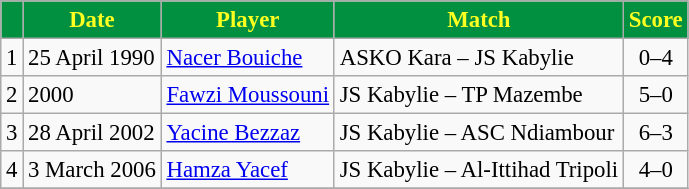<table border="0" class="wikitable" style="text-align:center;font-size:95%">
<tr>
<th style="color:#FFFF20; background:#009040;"></th>
<th style="color:#FFFF20; background:#009040;">Date</th>
<th style="color:#FFFF20; background:#009040;">Player</th>
<th style="color:#FFFF20; background:#009040;">Match</th>
<th width="35" style="color:#FFFF20; background:#009040;">Score</th>
</tr>
<tr>
<td align=left>1</td>
<td align=left>25 April 1990</td>
<td align=left><a href='#'>Nacer Bouiche</a></td>
<td align=left>ASKO Kara – JS Kabylie</td>
<td align=center>0–4</td>
</tr>
<tr>
<td align=left>2</td>
<td align=left>2000</td>
<td align=left><a href='#'>Fawzi Moussouni</a></td>
<td align=left>JS Kabylie – TP Mazembe</td>
<td align=center>5–0</td>
</tr>
<tr>
<td align=left>3</td>
<td align=left>28 April 2002</td>
<td align=left><a href='#'>Yacine Bezzaz</a></td>
<td align=left>JS Kabylie – ASC Ndiambour</td>
<td align=center>6–3</td>
</tr>
<tr>
<td align=left>4</td>
<td align=left>3 March 2006</td>
<td align=left><a href='#'>Hamza Yacef</a></td>
<td align=left>JS Kabylie – Al-Ittihad Tripoli</td>
<td align=center>4–0</td>
</tr>
<tr>
</tr>
</table>
